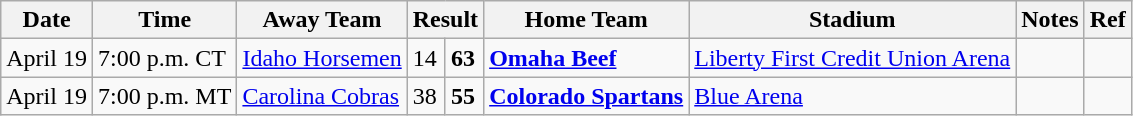<table class="wikitable">
<tr>
<th>Date</th>
<th>Time</th>
<th>Away Team</th>
<th colspan="2">Result</th>
<th>Home Team</th>
<th>Stadium</th>
<th>Notes</th>
<th>Ref</th>
</tr>
<tr>
<td>April 19</td>
<td>7:00 p.m. CT</td>
<td><a href='#'>Idaho Horsemen</a></td>
<td>14</td>
<td><strong>63</strong></td>
<td><strong><a href='#'>Omaha Beef</a></strong></td>
<td><a href='#'>Liberty First Credit Union Arena</a></td>
<td></td>
<td></td>
</tr>
<tr>
<td>April 19</td>
<td>7:00 p.m. MT</td>
<td><a href='#'>Carolina Cobras</a></td>
<td>38</td>
<td><strong>55</strong></td>
<td><strong><a href='#'>Colorado Spartans</a></strong></td>
<td><a href='#'>Blue Arena</a></td>
<td></td>
<td></td>
</tr>
</table>
